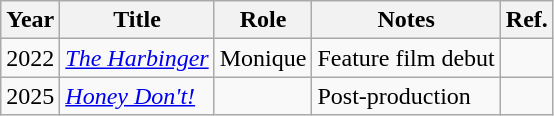<table class="wikitable">
<tr>
<th>Year</th>
<th>Title</th>
<th>Role</th>
<th>Notes</th>
<th class=unsortable>Ref.</th>
</tr>
<tr>
<td>2022</td>
<td><em><a href='#'>The Harbinger</a></em></td>
<td>Monique</td>
<td>Feature film debut</td>
<td></td>
</tr>
<tr>
<td>2025</td>
<td><em><a href='#'>Honey Don't!</a></em></td>
<td></td>
<td>Post-production</td>
<td></td>
</tr>
</table>
